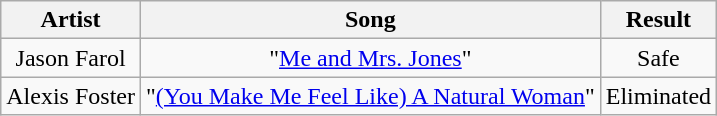<table class="wikitable sortable" style="text-align:center">
<tr>
<th>Artist</th>
<th>Song</th>
<th>Result</th>
</tr>
<tr>
<td>Jason Farol</td>
<td>"<a href='#'>Me and Mrs. Jones</a>"</td>
<td>Safe</td>
</tr>
<tr>
<td>Alexis Foster</td>
<td>"<a href='#'>(You Make Me Feel Like) A Natural Woman</a>"</td>
<td>Eliminated</td>
</tr>
</table>
